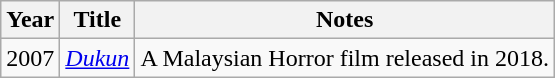<table class="wikitable sortable">
<tr>
<th>Year</th>
<th>Title</th>
<th class="unsortable">Notes</th>
</tr>
<tr>
<td>2007</td>
<td><em><a href='#'>Dukun</a></em></td>
<td>A Malaysian Horror film released in 2018.</td>
</tr>
</table>
